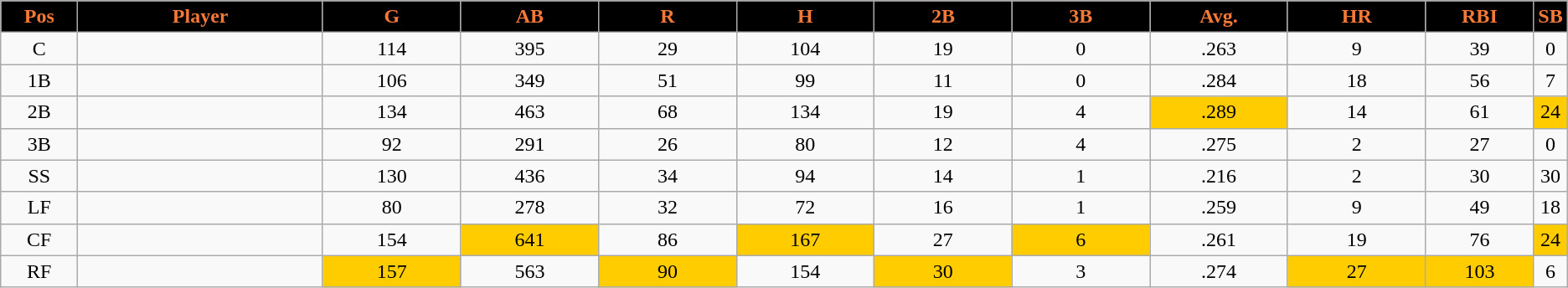<table class="wikitable sortable">
<tr>
<th style="background:black;color:#f47937;" width="5%">Pos</th>
<th style="background:black;color:#f47937;" width="16%">Player</th>
<th style="background:black;color:#f47937;" width="9%">G</th>
<th style="background:black;color:#f47937;" width="9%">AB</th>
<th style="background:black;color:#f47937;" width="9%">R</th>
<th style="background:black;color:#f47937;" width="9%">H</th>
<th style="background:black;color:#f47937;" width="9%">2B</th>
<th style="background:black;color:#f47937;" width="9%">3B</th>
<th style="background:black;color:#f47937;" width="9%">Avg.</th>
<th style="background:black;color:#f47937;" width="9%">HR</th>
<th style="background:black;color:#f47937;" width="9%">RBI</th>
<th style="background:black;color:#f47937;" width="9%">SB</th>
</tr>
<tr align="center">
<td>C</td>
<td></td>
<td>114</td>
<td>395</td>
<td>29</td>
<td>104</td>
<td>19</td>
<td>0</td>
<td>.263</td>
<td>9</td>
<td>39</td>
<td>0</td>
</tr>
<tr align="center">
<td>1B</td>
<td></td>
<td>106</td>
<td>349</td>
<td>51</td>
<td>99</td>
<td>11</td>
<td>0</td>
<td>.284</td>
<td>18</td>
<td>56</td>
<td>7</td>
</tr>
<tr align="center">
<td>2B</td>
<td></td>
<td>134</td>
<td>463</td>
<td>68</td>
<td>134</td>
<td>19</td>
<td>4</td>
<td bgcolor="#FFCC00">.289</td>
<td>14</td>
<td>61</td>
<td bgcolor="#FFCC00">24</td>
</tr>
<tr align="center">
<td>3B</td>
<td></td>
<td>92</td>
<td>291</td>
<td>26</td>
<td>80</td>
<td>12</td>
<td>4</td>
<td>.275</td>
<td>2</td>
<td>27</td>
<td>0</td>
</tr>
<tr align="center">
<td>SS</td>
<td></td>
<td>130</td>
<td>436</td>
<td>34</td>
<td>94</td>
<td>14</td>
<td>1</td>
<td>.216</td>
<td>2</td>
<td>30</td>
<td>30</td>
</tr>
<tr align="center">
<td>LF</td>
<td></td>
<td>80</td>
<td>278</td>
<td>32</td>
<td>72</td>
<td>16</td>
<td>1</td>
<td>.259</td>
<td>9</td>
<td>49</td>
<td>18</td>
</tr>
<tr align="center">
<td>CF</td>
<td></td>
<td>154</td>
<td bgcolor="#FFCC00">641</td>
<td>86</td>
<td bgcolor="#FFCC00">167</td>
<td>27</td>
<td bgcolor="#FFCC00">6</td>
<td>.261</td>
<td>19</td>
<td>76</td>
<td bgcolor="#FFCC00">24</td>
</tr>
<tr align="center">
<td>RF</td>
<td></td>
<td bgcolor="#FFCC00">157</td>
<td>563</td>
<td bgcolor="#FFCC00">90</td>
<td>154</td>
<td bgcolor="#FFCC00">30</td>
<td>3</td>
<td>.274</td>
<td bgcolor="#FFCC00">27</td>
<td bgcolor="#FFCC00">103</td>
<td>6</td>
</tr>
</table>
